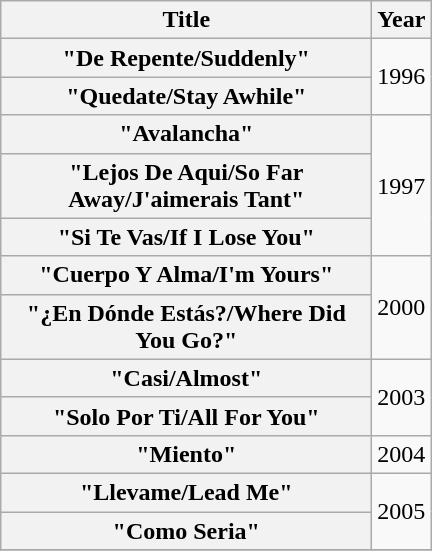<table class="wikitable plainrowheaders" style="text-align:center;">
<tr>
<th scope="col" style="width: 15em;">Title</th>
<th scope="col" style="width: 1em;">Year</th>
</tr>
<tr>
<th scope="row">"De Repente/Suddenly"</th>
<td rowspan="2">1996</td>
</tr>
<tr>
<th scope="row">"Quedate/Stay Awhile"</th>
</tr>
<tr>
<th scope="row">"Avalancha"</th>
<td rowspan="3">1997</td>
</tr>
<tr>
<th scope="row">"Lejos De Aqui/So Far Away/J'aimerais Tant"</th>
</tr>
<tr>
<th scope="row">"Si Te Vas/If I Lose You"</th>
</tr>
<tr>
<th scope="row">"Cuerpo Y Alma/I'm Yours"</th>
<td rowspan="2">2000</td>
</tr>
<tr>
<th scope="row">"¿En Dónde Estás?/Where Did You Go?"</th>
</tr>
<tr>
<th scope="row">"Casi/Almost"</th>
<td rowspan="2">2003</td>
</tr>
<tr>
<th scope="row">"Solo Por Ti/All For You"</th>
</tr>
<tr>
<th scope="row">"Miento"</th>
<td>2004</td>
</tr>
<tr>
<th scope="row">"Llevame/Lead Me"</th>
<td rowspan="2">2005</td>
</tr>
<tr>
<th scope="row">"Como Seria"</th>
</tr>
<tr>
</tr>
</table>
